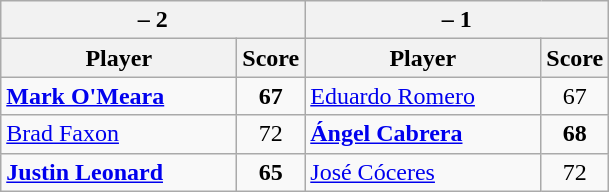<table class=wikitable>
<tr>
<th colspan=2> – 2</th>
<th colspan=2> – 1</th>
</tr>
<tr>
<th width=150>Player</th>
<th>Score</th>
<th width=150>Player</th>
<th>Score</th>
</tr>
<tr>
<td><strong><a href='#'>Mark O'Meara</a></strong></td>
<td align=center><strong>67</strong></td>
<td><a href='#'>Eduardo Romero</a></td>
<td align=center>67</td>
</tr>
<tr>
<td><a href='#'>Brad Faxon</a></td>
<td align=center>72</td>
<td><strong><a href='#'>Ángel Cabrera</a></strong></td>
<td align=center><strong>68</strong></td>
</tr>
<tr>
<td><strong><a href='#'>Justin Leonard</a></strong></td>
<td align=center><strong>65</strong></td>
<td><a href='#'>José Cóceres</a></td>
<td align=center>72</td>
</tr>
</table>
